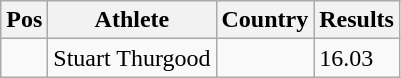<table class="wikitable">
<tr>
<th>Pos</th>
<th>Athlete</th>
<th>Country</th>
<th>Results</th>
</tr>
<tr>
<td align="center"></td>
<td>Stuart Thurgood</td>
<td></td>
<td>16.03</td>
</tr>
</table>
